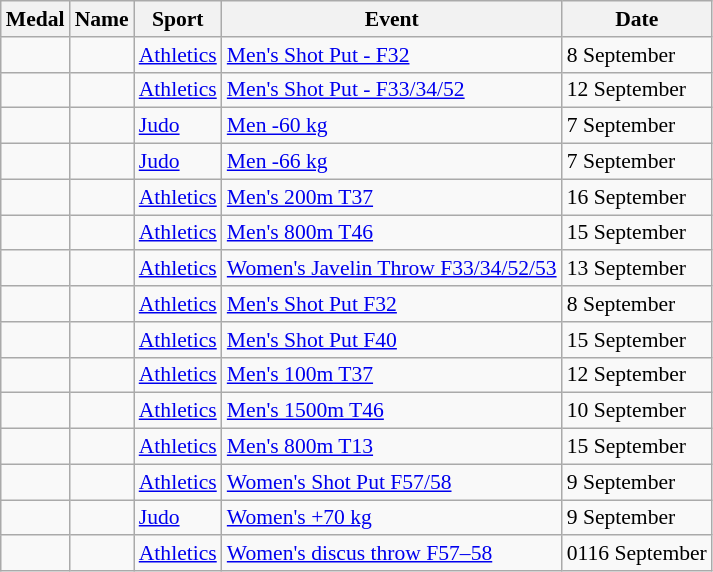<table class="wikitable sortable" style="font-size: 90%;">
<tr>
<th>Medal</th>
<th>Name</th>
<th>Sport</th>
<th>Event</th>
<th>Date</th>
</tr>
<tr>
<td></td>
<td></td>
<td><a href='#'>Athletics</a></td>
<td><a href='#'>Men's Shot Put - F32</a></td>
<td>8 September</td>
</tr>
<tr>
<td></td>
<td></td>
<td><a href='#'>Athletics</a></td>
<td><a href='#'>Men's Shot Put - F33/34/52</a></td>
<td>12 September</td>
</tr>
<tr>
<td></td>
<td></td>
<td><a href='#'>Judo</a></td>
<td><a href='#'>Men -60 kg</a></td>
<td>7 September</td>
</tr>
<tr>
<td></td>
<td></td>
<td><a href='#'>Judo</a></td>
<td><a href='#'>Men -66 kg</a></td>
<td>7 September</td>
</tr>
<tr>
<td></td>
<td></td>
<td><a href='#'>Athletics</a></td>
<td><a href='#'>Men's 200m T37</a></td>
<td>16 September</td>
</tr>
<tr>
<td></td>
<td></td>
<td><a href='#'>Athletics</a></td>
<td><a href='#'>Men's 800m T46</a></td>
<td>15 September</td>
</tr>
<tr>
<td></td>
<td></td>
<td><a href='#'>Athletics</a></td>
<td><a href='#'>Women's Javelin Throw F33/34/52/53</a></td>
<td>13 September</td>
</tr>
<tr>
<td></td>
<td></td>
<td><a href='#'>Athletics</a></td>
<td><a href='#'>Men's Shot Put F32</a></td>
<td>8 September</td>
</tr>
<tr>
<td></td>
<td></td>
<td><a href='#'>Athletics</a></td>
<td><a href='#'>Men's Shot Put F40</a></td>
<td>15 September</td>
</tr>
<tr>
<td></td>
<td></td>
<td><a href='#'>Athletics</a></td>
<td><a href='#'>Men's 100m T37</a></td>
<td>12 September</td>
</tr>
<tr>
<td></td>
<td></td>
<td><a href='#'>Athletics</a></td>
<td><a href='#'>Men's 1500m T46</a></td>
<td>10 September</td>
</tr>
<tr>
<td></td>
<td></td>
<td><a href='#'>Athletics</a></td>
<td><a href='#'>Men's 800m T13</a></td>
<td>15 September</td>
</tr>
<tr>
<td></td>
<td></td>
<td><a href='#'>Athletics</a></td>
<td><a href='#'>Women's Shot Put F57/58</a></td>
<td>9 September</td>
</tr>
<tr>
<td></td>
<td></td>
<td><a href='#'>Judo</a></td>
<td><a href='#'>Women's +70 kg</a></td>
<td>9 September</td>
</tr>
<tr>
<td></td>
<td></td>
<td><a href='#'>Athletics</a></td>
<td><a href='#'>Women's discus throw F57–58</a></td>
<td><span>01</span>16 September</td>
</tr>
</table>
